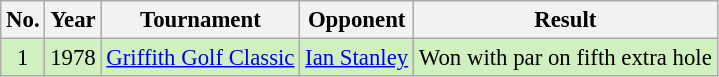<table class="wikitable" style="font-size:95%;">
<tr>
<th>No.</th>
<th>Year</th>
<th>Tournament</th>
<th>Opponent</th>
<th>Result</th>
</tr>
<tr style="background:#D0F0C0;">
<td align=center>1</td>
<td>1978</td>
<td><a href='#'>Griffith Golf Classic</a></td>
<td> <a href='#'>Ian Stanley</a></td>
<td>Won with par on fifth extra hole</td>
</tr>
</table>
